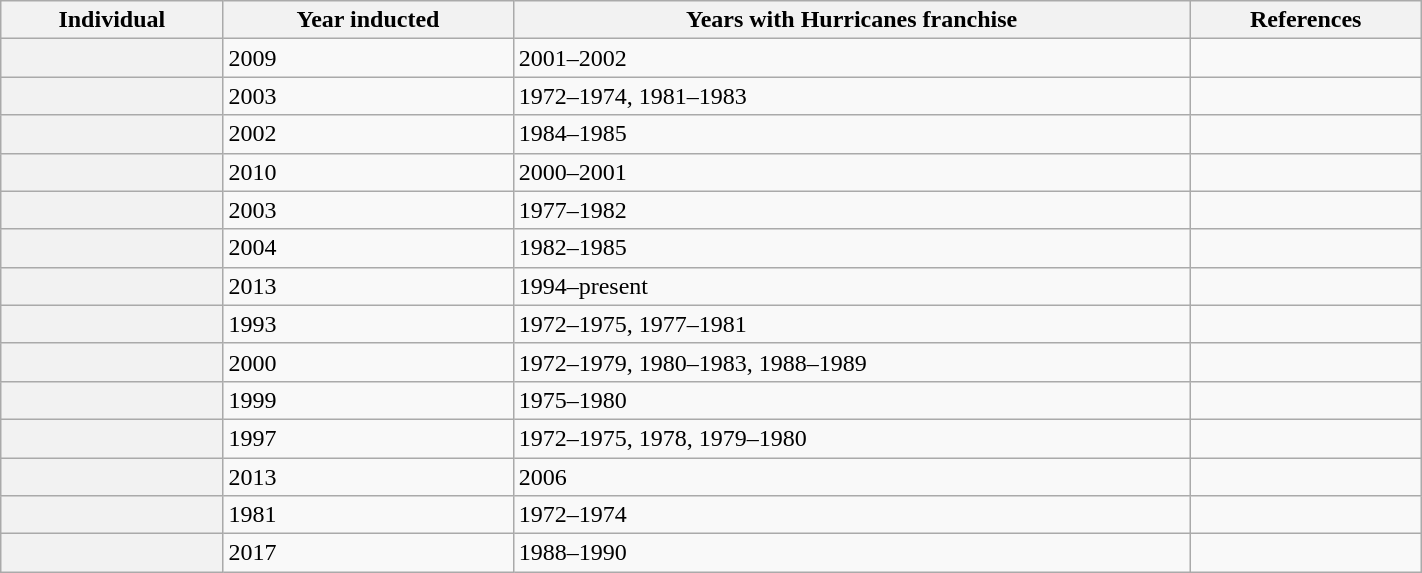<table class="wikitable sortable" width="75%">
<tr>
<th scope="col">Individual</th>
<th scope="col">Year inducted</th>
<th scope="col">Years with Hurricanes franchise</th>
<th scope="col" class="unsortable">References</th>
</tr>
<tr>
<th scope="row"></th>
<td>2009</td>
<td>2001–2002</td>
<td></td>
</tr>
<tr>
<th scope="row"></th>
<td>2003</td>
<td>1972–1974, 1981–1983</td>
<td></td>
</tr>
<tr>
<th scope="row"></th>
<td>2002</td>
<td>1984–1985</td>
<td></td>
</tr>
<tr>
<th scope="row"></th>
<td>2010</td>
<td>2000–2001</td>
<td></td>
</tr>
<tr>
<th scope="row"></th>
<td>2003</td>
<td>1977–1982</td>
<td></td>
</tr>
<tr>
<th scope="row"></th>
<td>2004</td>
<td>1982–1985</td>
<td></td>
</tr>
<tr>
<th scope="row"></th>
<td>2013</td>
<td>1994–present</td>
<td></td>
</tr>
<tr>
<th scope="row"></th>
<td>1993</td>
<td>1972–1975, 1977–1981</td>
<td></td>
</tr>
<tr>
<th scope="row"></th>
<td>2000</td>
<td>1972–1979, 1980–1983, 1988–1989</td>
<td></td>
</tr>
<tr>
<th scope="row"></th>
<td>1999</td>
<td>1975–1980</td>
<td></td>
</tr>
<tr>
<th scope="row"></th>
<td>1997</td>
<td>1972–1975, 1978, 1979–1980</td>
<td></td>
</tr>
<tr>
<th scope="row"></th>
<td>2013</td>
<td>2006</td>
<td></td>
</tr>
<tr>
<th scope="row"></th>
<td>1981</td>
<td>1972–1974</td>
<td></td>
</tr>
<tr>
<th scope="row"></th>
<td>2017</td>
<td>1988–1990</td>
<td></td>
</tr>
</table>
